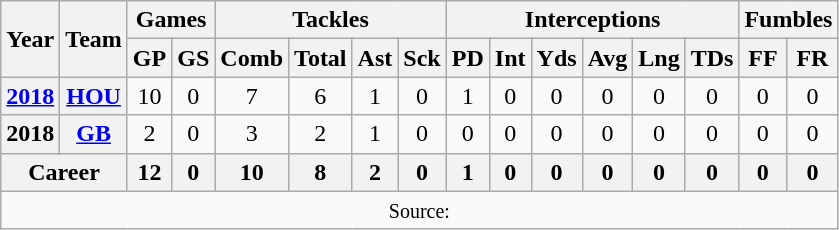<table class="wikitable" style="text-align: center;">
<tr>
<th rowspan="2">Year</th>
<th rowspan="2">Team</th>
<th colspan="2">Games</th>
<th colspan="4">Tackles</th>
<th colspan="6">Interceptions</th>
<th colspan="2">Fumbles</th>
</tr>
<tr>
<th>GP</th>
<th>GS</th>
<th>Comb</th>
<th>Total</th>
<th>Ast</th>
<th>Sck</th>
<th>PD</th>
<th>Int</th>
<th>Yds</th>
<th>Avg</th>
<th>Lng</th>
<th>TDs</th>
<th>FF</th>
<th>FR</th>
</tr>
<tr>
<th><a href='#'>2018</a></th>
<th><a href='#'>HOU</a></th>
<td>10</td>
<td>0</td>
<td>7</td>
<td>6</td>
<td>1</td>
<td>0</td>
<td>1</td>
<td>0</td>
<td>0</td>
<td>0</td>
<td>0</td>
<td>0</td>
<td>0</td>
<td>0</td>
</tr>
<tr>
<th>2018</th>
<th><a href='#'>GB</a></th>
<td>2</td>
<td>0</td>
<td>3</td>
<td>2</td>
<td>1</td>
<td>0</td>
<td>0</td>
<td>0</td>
<td>0</td>
<td>0</td>
<td>0</td>
<td>0</td>
<td>0</td>
<td>0</td>
</tr>
<tr>
<th colspan="2">Career</th>
<th>12</th>
<th>0</th>
<th>10</th>
<th>8</th>
<th>2</th>
<th>0</th>
<th>1</th>
<th>0</th>
<th>0</th>
<th>0</th>
<th>0</th>
<th>0</th>
<th>0</th>
<th>0</th>
</tr>
<tr>
<td colspan="17"><small>Source: </small></td>
</tr>
</table>
